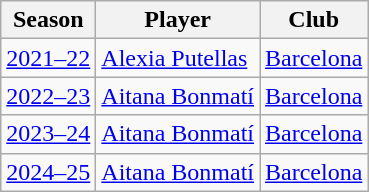<table class="sortable wikitable">
<tr>
<th>Season</th>
<th>Player</th>
<th>Club</th>
</tr>
<tr>
<td align="center"><a href='#'>2021–22</a></td>
<td> <a href='#'>Alexia Putellas</a></td>
<td> <a href='#'>Barcelona</a></td>
</tr>
<tr>
<td align="center"><a href='#'>2022–23</a></td>
<td> <a href='#'>Aitana Bonmatí</a></td>
<td> <a href='#'>Barcelona</a></td>
</tr>
<tr>
<td align="center"><a href='#'>2023–24</a></td>
<td> <a href='#'>Aitana Bonmatí</a></td>
<td> <a href='#'>Barcelona</a></td>
</tr>
<tr>
<td align="center"><a href='#'>2024–25</a></td>
<td> <a href='#'>Aitana Bonmatí</a></td>
<td> <a href='#'>Barcelona</a></td>
</tr>
</table>
